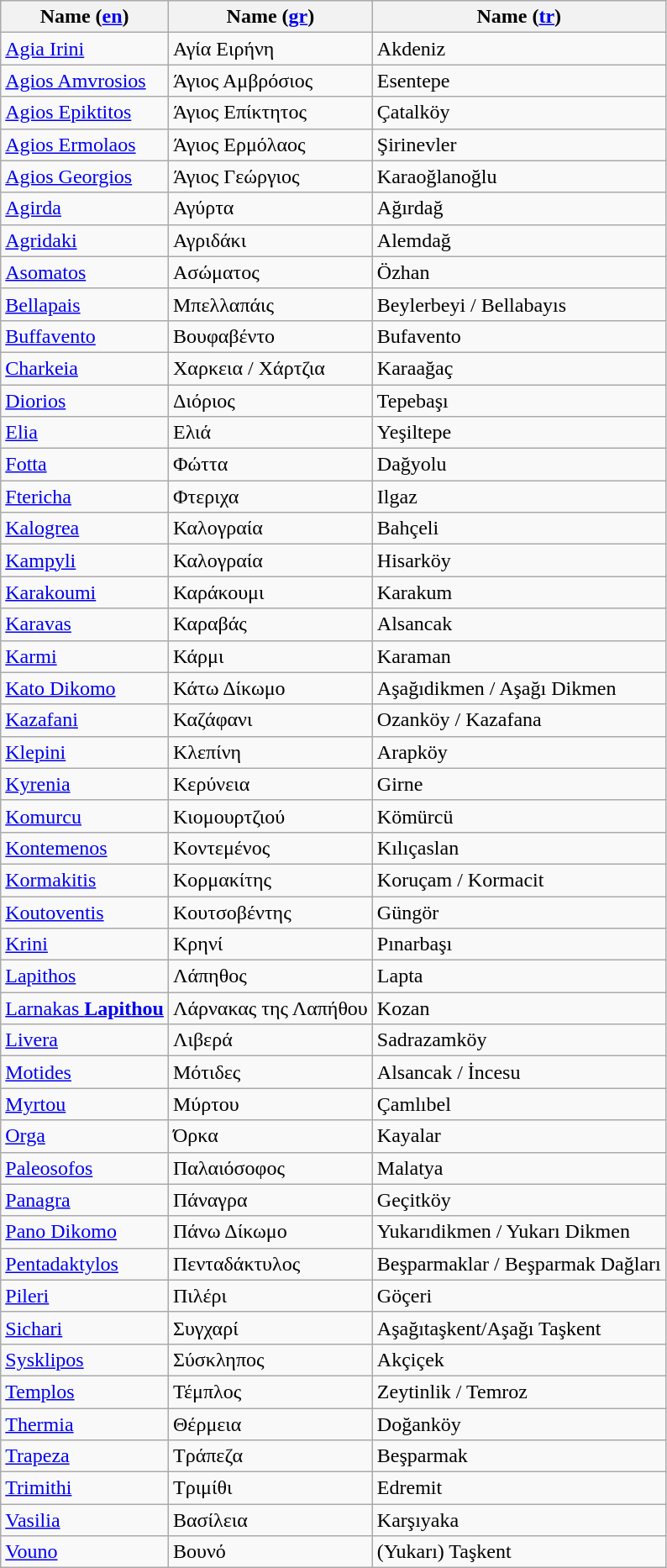<table class="wikitable sortable mw-collapsible">
<tr>
<th>Name (<a href='#'>en</a>)</th>
<th>Name (<a href='#'>gr</a>)</th>
<th>Name (<a href='#'>tr</a>)</th>
</tr>
<tr>
<td><a href='#'>Agia Irini</a></td>
<td>Αγία Ειρήνη</td>
<td>Akdeniz</td>
</tr>
<tr>
<td><a href='#'>Agios Amvrosios</a></td>
<td>Άγιος Αμβρόσιος</td>
<td>Esentepe</td>
</tr>
<tr>
<td><a href='#'>Agios Epiktitos</a></td>
<td>Άγιος Επίκτητος</td>
<td>Çatalköy</td>
</tr>
<tr>
<td><a href='#'>Agios Ermolaos</a></td>
<td>Άγιος Ερμόλαος</td>
<td>Şirinevler</td>
</tr>
<tr>
<td><a href='#'>Agios Georgios</a></td>
<td>Άγιος Γεώργιος</td>
<td>Karaoğlanoğlu</td>
</tr>
<tr>
<td><a href='#'>Agirda</a></td>
<td>Αγύρτα</td>
<td>Ağırdağ</td>
</tr>
<tr>
<td><a href='#'>Agridaki</a></td>
<td>Αγριδάκι</td>
<td>Alemdağ</td>
</tr>
<tr>
<td><a href='#'>Asomatos</a></td>
<td>Ασώματος</td>
<td>Özhan</td>
</tr>
<tr>
<td><a href='#'>Bellapais</a></td>
<td>Μπελλαπάις</td>
<td>Beylerbeyi / Bellabayıs</td>
</tr>
<tr>
<td><a href='#'>Buffavento</a></td>
<td>Βουφαβέντο</td>
<td>Bufavento</td>
</tr>
<tr>
<td><a href='#'>Charkeia</a></td>
<td>Χαρκεια / Χάρτζια</td>
<td>Karaağaç</td>
</tr>
<tr>
<td><a href='#'>Diorios</a></td>
<td>Διόριος</td>
<td>Tepebaşı</td>
</tr>
<tr>
<td><a href='#'>Elia</a></td>
<td>Ελιά</td>
<td>Yeşiltepe</td>
</tr>
<tr>
<td><a href='#'>Fotta</a></td>
<td>Φώττα</td>
<td>Dağyolu</td>
</tr>
<tr>
<td><a href='#'>Ftericha</a></td>
<td>Φτεριχα</td>
<td>Ilgaz</td>
</tr>
<tr>
<td><a href='#'>Kalogrea</a></td>
<td>Καλογραία</td>
<td>Bahçeli</td>
</tr>
<tr>
<td><a href='#'>Kampyli</a></td>
<td>Καλογραία</td>
<td>Hisarköy</td>
</tr>
<tr>
<td><a href='#'>Karakoumi</a></td>
<td>Καράκουμι</td>
<td>Karakum</td>
</tr>
<tr>
<td><a href='#'>Karavas</a></td>
<td>Καραβάς</td>
<td>Alsancak</td>
</tr>
<tr>
<td><a href='#'>Karmi</a></td>
<td>Κάρμι</td>
<td>Karaman</td>
</tr>
<tr>
<td><a href='#'>Kato Dikomo</a></td>
<td>Κάτω Δίκωμο</td>
<td>Aşağıdikmen / Aşağı Dikmen</td>
</tr>
<tr>
<td><a href='#'>Kazafani</a></td>
<td>Καζάφανι</td>
<td>Ozanköy / Kazafana</td>
</tr>
<tr>
<td><a href='#'>Klepini</a></td>
<td>Κλεπίνη</td>
<td>Arapköy</td>
</tr>
<tr>
<td><a href='#'>Kyrenia</a></td>
<td>Κερύνεια</td>
<td>Girne</td>
</tr>
<tr>
<td><a href='#'>Komurcu</a></td>
<td>Κιομουρτζιού</td>
<td>Kömürcü</td>
</tr>
<tr>
<td><a href='#'>Kontemenos</a></td>
<td>Κοντεμένος</td>
<td>Kılıçaslan</td>
</tr>
<tr>
<td><a href='#'>Kormakitis</a></td>
<td>Κορμακίτης</td>
<td>Koruçam / Kormacit</td>
</tr>
<tr>
<td><a href='#'>Koutoventis</a></td>
<td>Κουτσοβέντης</td>
<td>Güngör</td>
</tr>
<tr>
<td><a href='#'>Krini</a></td>
<td>Κρηνί</td>
<td>Pınarbaşı</td>
</tr>
<tr>
<td><a href='#'>Lapithos</a></td>
<td>Λάπηθος</td>
<td>Lapta</td>
</tr>
<tr>
<td><a href='#'>Larnakas <strong>Lapithou</strong></a></td>
<td>Λάρνακας της Λαπήθου</td>
<td>Kozan</td>
</tr>
<tr>
<td><a href='#'>Livera</a></td>
<td>Λιβερά</td>
<td>Sadrazamköy</td>
</tr>
<tr>
<td><a href='#'>Motides</a></td>
<td>Μότιδες</td>
<td>Alsancak / İncesu</td>
</tr>
<tr>
<td><a href='#'>Myrtou</a></td>
<td>Μύρτου</td>
<td>Çamlıbel</td>
</tr>
<tr>
<td><a href='#'>Orga</a></td>
<td>Όρκα</td>
<td>Kayalar</td>
</tr>
<tr>
<td><a href='#'>Paleosofos</a></td>
<td>Παλαιόσοφος</td>
<td>Malatya</td>
</tr>
<tr>
<td><a href='#'>Panagra</a></td>
<td>Πάναγρα</td>
<td>Geçitköy</td>
</tr>
<tr>
<td><a href='#'>Pano Dikomo</a></td>
<td>Πάνω Δίκωμο</td>
<td>Yukarıdikmen / Yukarı Dikmen</td>
</tr>
<tr>
<td><a href='#'>Pentadaktylos</a></td>
<td>Πενταδάκτυλος</td>
<td>Beşparmaklar / Beşparmak Dağları</td>
</tr>
<tr>
<td><a href='#'>Pileri</a></td>
<td>Πιλέρι</td>
<td>Göçeri</td>
</tr>
<tr>
<td><a href='#'>Sichari</a></td>
<td>Συγχαρί</td>
<td>Aşağıtaşkent/Aşağı Taşkent</td>
</tr>
<tr>
<td><a href='#'>Sysklipos</a></td>
<td>Σύσκληπος</td>
<td>Akçiçek</td>
</tr>
<tr>
<td><a href='#'>Templos</a></td>
<td>Τέμπλος</td>
<td>Zeytinlik / Temroz</td>
</tr>
<tr>
<td><a href='#'>Thermia</a></td>
<td>Θέρμεια</td>
<td>Doğanköy</td>
</tr>
<tr>
<td><a href='#'>Trapeza</a></td>
<td>Τράπεζα</td>
<td>Beşparmak</td>
</tr>
<tr>
<td><a href='#'>Trimithi</a></td>
<td>Τριμίθι</td>
<td>Edremit</td>
</tr>
<tr>
<td><a href='#'>Vasilia</a></td>
<td>Bασίλεια</td>
<td>Karşıyaka</td>
</tr>
<tr>
<td><a href='#'>Vouno</a></td>
<td>Βουνό</td>
<td>(Yukarı) Taşkent</td>
</tr>
</table>
